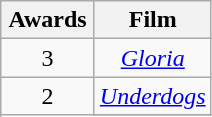<table class="wikitable" style="text-align:center;">
<tr>
<th width="55">Awards</th>
<th align="center">Film</th>
</tr>
<tr>
<td style="text-align:center">3</td>
<td><em><a href='#'>Gloria</a></em></td>
</tr>
<tr>
<td rowspan=4 style="text-align:center">2</td>
<td><em><a href='#'>Underdogs</a></em></td>
</tr>
<tr>
</tr>
</table>
